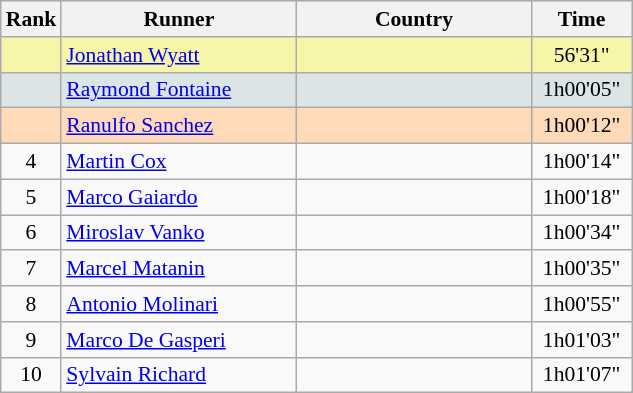<table class="wikitable" style="text-align:center; font-size: 90%; border: gray solid 1px;border-collapse:collapse;">
<tr bgcolor="#E4E4E4">
<th style="border-bottom:1px solid #AAAAAA" width=10>Rank</th>
<th style="border-bottom:1px solid #AAAAAA" width=150>Runner</th>
<th style="border-bottom:1px solid #AAAAAA" width=150>Country</th>
<th style="border-bottom:1px solid #AAAAAA" width=60>Time</th>
</tr>
<tr bgcolor=F7F6A8>
<td></td>
<td align=left><a href='#'>Jonathan Wyatt</a></td>
<td align=left></td>
<td>56'31"</td>
</tr>
<tr bgcolor=DCE5E5>
<td></td>
<td align=left><a href='#'>Raymond Fontaine</a></td>
<td align=left></td>
<td>1h00'05"</td>
</tr>
<tr bgcolor=FFDAB9>
<td></td>
<td align=left><a href='#'>Ranulfo Sanchez</a></td>
<td align=left></td>
<td>1h00'12"</td>
</tr>
<tr>
<td>4</td>
<td align=left><a href='#'>Martin Cox</a></td>
<td align=left></td>
<td>1h00'14"</td>
</tr>
<tr>
<td>5</td>
<td align=left><a href='#'>Marco Gaiardo</a></td>
<td align=left></td>
<td>1h00'18"</td>
</tr>
<tr>
<td>6</td>
<td align=left><a href='#'>Miroslav Vanko</a></td>
<td align=left></td>
<td>1h00'34"</td>
</tr>
<tr>
<td>7</td>
<td align=left><a href='#'>Marcel Matanin</a></td>
<td align=left></td>
<td>1h00'35"</td>
</tr>
<tr>
<td>8</td>
<td align=left><a href='#'>Antonio Molinari</a></td>
<td align=left></td>
<td>1h00'55"</td>
</tr>
<tr>
<td>9</td>
<td align=left><a href='#'>Marco De Gasperi</a></td>
<td align=left></td>
<td>1h01'03"</td>
</tr>
<tr>
<td>10</td>
<td align=left><a href='#'>Sylvain Richard</a></td>
<td align=left></td>
<td>1h01'07"</td>
</tr>
</table>
